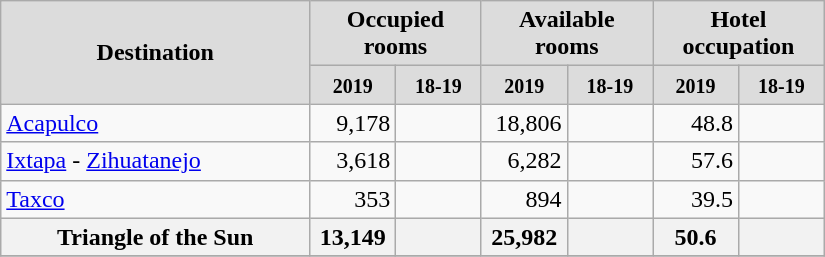<table class="sortable wikitable center" style="width:550px; margin-top: 0.8em; margin-bottom: 1em;">
<tr>
<th rowspan="2" width="200" style="background:Gainsboro;">Destination</th>
<th colspan="2" style="background:Gainsboro;">Occupied rooms</th>
<th colspan="2" style="background:Gainsboro;">Available rooms</th>
<th colspan="2" style="background:Gainsboro;">Hotel occupation</th>
</tr>
<tr>
<th width=50px style="background:Gainsboro;"><small>2019</small></th>
<th width=50px style="background:Gainsboro;"><small>18-19</small></th>
<th width=50px style="background:Gainsboro;"><small>2019</small></th>
<th width=50px style="background:Gainsboro;"><small>18-19</small></th>
<th width=50px style="background:Gainsboro;"><small>2019</small></th>
<th width=50px style="background:Gainsboro;"><small>18-19</small></th>
</tr>
<tr>
<td align="left"><a href='#'>Acapulco</a></td>
<td align="right">9,178</td>
<td align="right"></td>
<td align="right">18,806</td>
<td align="right"></td>
<td align="right">48.8</td>
<td align="right"></td>
</tr>
<tr>
<td align="left"><a href='#'>Ixtapa</a> - <a href='#'>Zihuatanejo</a></td>
<td align="right">3,618</td>
<td align="right"></td>
<td align="right">6,282</td>
<td align="right"></td>
<td align="right">57.6</td>
<td align="right"></td>
</tr>
<tr>
<td align="left"><a href='#'>Taxco</a></td>
<td align="right">353</td>
<td align="right"></td>
<td align="right">894</td>
<td align="right"></td>
<td align="right">39.5</td>
<td align="right"></td>
</tr>
<tr>
<th align="left"><strong> Triangle of the Sun</strong></th>
<th align="right"><strong>13,149</strong></th>
<th align="right"></th>
<th align="right"><strong>25,982</strong></th>
<th align="right"></th>
<th align="right"><strong>50.6</strong></th>
<th align="right"></th>
</tr>
<tr>
</tr>
</table>
